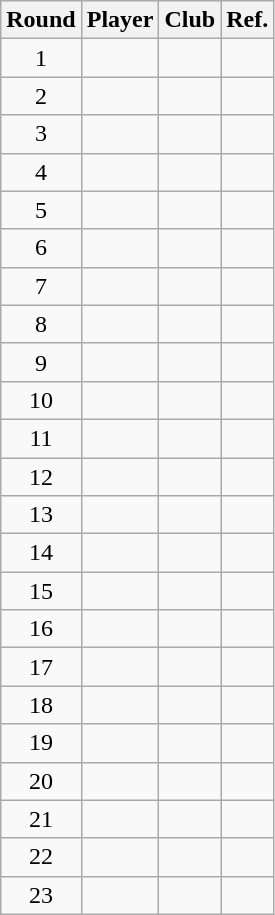<table class="wikitable sortable" style="text-align:center">
<tr>
<th>Round</th>
<th>Player</th>
<th>Club</th>
<th class="unsortable">Ref.</th>
</tr>
<tr>
<td>1</td>
<td></td>
<td></td>
<td></td>
</tr>
<tr>
<td>2</td>
<td></td>
<td></td>
<td></td>
</tr>
<tr>
<td>3</td>
<td></td>
<td></td>
<td></td>
</tr>
<tr>
<td>4</td>
<td></td>
<td></td>
<td></td>
</tr>
<tr>
<td>5</td>
<td></td>
<td></td>
<td></td>
</tr>
<tr>
<td>6</td>
<td></td>
<td></td>
<td></td>
</tr>
<tr>
<td>7</td>
<td></td>
<td></td>
<td></td>
</tr>
<tr>
<td>8</td>
<td></td>
<td></td>
<td></td>
</tr>
<tr>
<td>9</td>
<td><strong></strong></td>
<td><strong></strong></td>
<td></td>
</tr>
<tr>
<td>10</td>
<td></td>
<td></td>
<td></td>
</tr>
<tr>
<td>11</td>
<td></td>
<td></td>
<td></td>
</tr>
<tr>
<td>12</td>
<td></td>
<td></td>
<td></td>
</tr>
<tr>
<td>13</td>
<td></td>
<td></td>
<td></td>
</tr>
<tr>
<td>14</td>
<td></td>
<td></td>
<td></td>
</tr>
<tr>
<td>15</td>
<td></td>
<td></td>
<td></td>
</tr>
<tr>
<td>16</td>
<td></td>
<td></td>
<td></td>
</tr>
<tr>
<td>17</td>
<td></td>
<td></td>
<td></td>
</tr>
<tr>
<td>18</td>
<td></td>
<td></td>
<td></td>
</tr>
<tr>
<td>19</td>
<td></td>
<td></td>
<td></td>
</tr>
<tr>
<td>20</td>
<td></td>
<td></td>
<td></td>
</tr>
<tr>
<td>21</td>
<td></td>
<td></td>
<td></td>
</tr>
<tr>
<td>22</td>
<td></td>
<td></td>
<td></td>
</tr>
<tr>
<td>23</td>
<td></td>
<td></td>
<td></td>
</tr>
</table>
